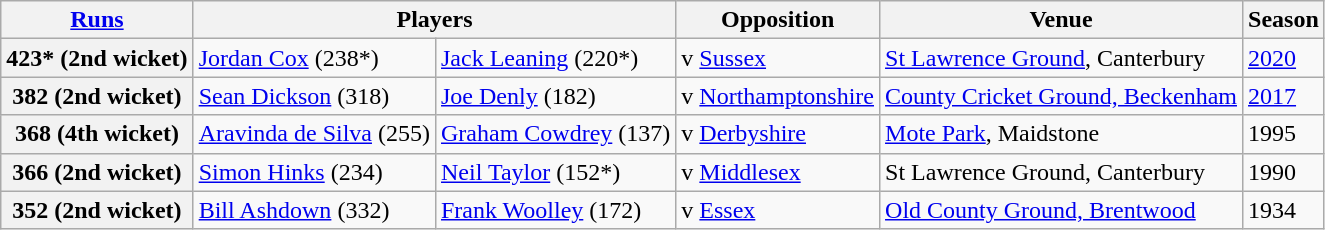<table class="wikitable">
<tr>
<th><a href='#'>Runs</a></th>
<th colspan="2">Players</th>
<th>Opposition</th>
<th>Venue</th>
<th>Season</th>
</tr>
<tr>
<th>423* (2nd wicket)</th>
<td><a href='#'>Jordan Cox</a> (238*)</td>
<td><a href='#'>Jack Leaning</a> (220*)</td>
<td>v <a href='#'>Sussex</a></td>
<td><a href='#'>St Lawrence Ground</a>, Canterbury</td>
<td><a href='#'>2020</a></td>
</tr>
<tr>
<th>382 (2nd wicket)</th>
<td><a href='#'>Sean Dickson</a> (318)</td>
<td><a href='#'>Joe Denly</a> (182)</td>
<td>v <a href='#'>Northamptonshire</a></td>
<td><a href='#'>County Cricket Ground, Beckenham</a></td>
<td><a href='#'>2017</a></td>
</tr>
<tr>
<th>368 (4th wicket)</th>
<td><a href='#'>Aravinda de Silva</a> (255)</td>
<td><a href='#'>Graham Cowdrey</a> (137)</td>
<td>v <a href='#'>Derbyshire</a></td>
<td><a href='#'>Mote Park</a>, Maidstone</td>
<td>1995</td>
</tr>
<tr>
<th>366 (2nd wicket)</th>
<td><a href='#'>Simon Hinks</a> (234)</td>
<td><a href='#'>Neil Taylor</a> (152*)</td>
<td>v <a href='#'>Middlesex</a></td>
<td>St Lawrence Ground, Canterbury</td>
<td>1990</td>
</tr>
<tr>
<th>352 (2nd wicket)</th>
<td><a href='#'>Bill Ashdown</a> (332)</td>
<td><a href='#'>Frank Woolley</a> (172)</td>
<td>v <a href='#'>Essex</a></td>
<td><a href='#'>Old County Ground, Brentwood</a></td>
<td>1934</td>
</tr>
</table>
